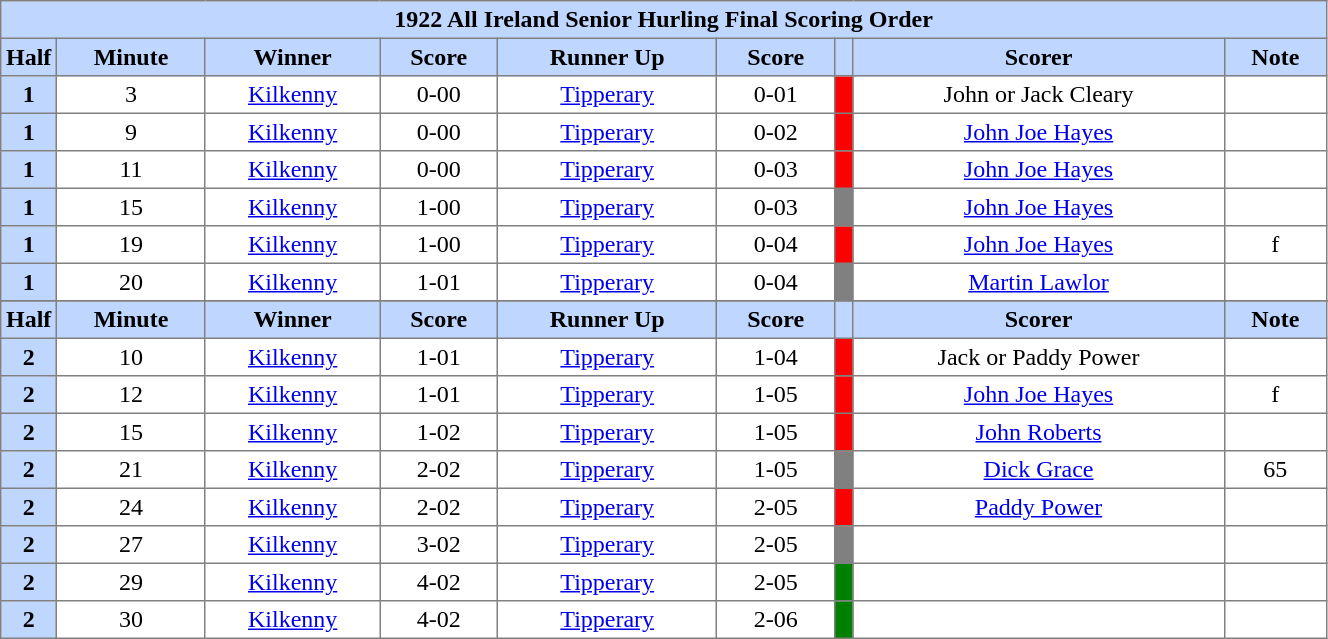<table border=1 cellpadding=3 width="70%" style="margin-left:1em; color: black; border-collapse: collapse;">
<tr align="center" bgcolor="BFD7FF">
<th colspan="9"><strong>1922 All Ireland Senior Hurling Final Scoring Order</strong></th>
</tr>
<tr align="center" bgcolor="BFD7FF">
<th width=25 style="text-align: center;">Half</th>
<th>Minute</th>
<th>Winner</th>
<th>Score</th>
<th>Runner Up</th>
<th>Score</th>
<th></th>
<th>Scorer</th>
<th>Note</th>
</tr>
<tr>
<td style="text-align: center;" bgcolor="BFD7FF"><strong>1</strong></td>
<td style="text-align: center;">3</td>
<td style="text-align: center;"><a href='#'>Kilkenny</a></td>
<td style="text-align: center;">0-00</td>
<td style="text-align: center;"><a href='#'>Tipperary</a></td>
<td style="text-align: center;">0-01</td>
<td style="text-align: center;" bgcolor="red"></td>
<td style="text-align: center;">John or Jack Cleary</td>
<td></td>
</tr>
<tr>
<td style="text-align: center;" bgcolor="BFD7FF"><strong>1</strong></td>
<td style="text-align: center;">9</td>
<td style="text-align: center;"><a href='#'>Kilkenny</a></td>
<td style="text-align: center;">0-00</td>
<td style="text-align: center;"><a href='#'>Tipperary</a></td>
<td style="text-align: center;">0-02</td>
<td style="text-align: center;" bgcolor="red";></td>
<td style="text-align: center;"><a href='#'>John Joe Hayes</a></td>
<td></td>
</tr>
<tr>
<td style="text-align: center;" bgcolor="BFD7FF"><strong>1</strong></td>
<td style="text-align: center;">11</td>
<td style="text-align: center;"><a href='#'>Kilkenny</a></td>
<td style="text-align: center;">0-00</td>
<td style="text-align: center;"><a href='#'>Tipperary</a></td>
<td style="text-align: center;">0-03</td>
<td style="text-align: center;" bgcolor="red"></td>
<td style="text-align: center;"><a href='#'>John Joe Hayes</a></td>
<td></td>
</tr>
<tr>
<td style="text-align: center;" bgcolor="BFD7FF"><strong>1</strong></td>
<td style="text-align: center;">15</td>
<td style="text-align: center;"><a href='#'>Kilkenny</a></td>
<td style="text-align: center;">1-00</td>
<td style="text-align: center;"><a href='#'>Tipperary</a></td>
<td style="text-align: center;">0-03</td>
<td style="text-align: center;" bgcolor="grey"></td>
<td style="text-align: center;"><a href='#'>John Joe Hayes</a></td>
<td></td>
</tr>
<tr>
<td style="text-align: center;" bgcolor="BFD7FF"><strong>1</strong></td>
<td style="text-align: center;">19</td>
<td style="text-align: center;"><a href='#'>Kilkenny</a></td>
<td style="text-align: center;">1-00</td>
<td style="text-align: center;"><a href='#'>Tipperary</a></td>
<td style="text-align: center;">0-04</td>
<td style="text-align: center;" bgcolor="red"></td>
<td style="text-align: center;"><a href='#'>John Joe Hayes</a></td>
<td style="text-align: center;">f</td>
</tr>
<tr>
<td style="text-align: center;" bgcolor="BFD7FF"><strong>1</strong></td>
<td style="text-align: center;">20</td>
<td style="text-align: center;"><a href='#'>Kilkenny</a></td>
<td style="text-align: center;">1-01</td>
<td style="text-align: center;"><a href='#'>Tipperary</a></td>
<td style="text-align: center;">0-04</td>
<td style="text-align: center;" bgcolor="grey"></td>
<td style="text-align: center;"><a href='#'>Martin Lawlor</a></td>
<td></td>
</tr>
<tr>
</tr>
<tr>
</tr>
<tr border=1 cellpadding=3 width="70%" style="margin-left:1em; color: black; border-collapse: collapse;">
</tr>
<tr align="center" bgcolor="BFD7FF">
</tr>
<tr align="center" bgcolor="BFD7FF">
<th width=25 style="text-align: center;">Half</th>
<th>Minute</th>
<th>Winner</th>
<th>Score</th>
<th>Runner Up</th>
<th>Score</th>
<th></th>
<th>Scorer</th>
<th>Note</th>
</tr>
<tr>
<td style="text-align: center;" bgcolor="BFD7FF"><strong>2</strong></td>
<td style="text-align: center;">10</td>
<td style="text-align: center;"><a href='#'>Kilkenny</a></td>
<td style="text-align: center;">1-01</td>
<td style="text-align: center;"><a href='#'>Tipperary</a></td>
<td style="text-align: center;">1-04</td>
<td style="text-align: center;" bgcolor="red"></td>
<td style="text-align: center;">Jack or Paddy Power</td>
<td></td>
</tr>
<tr>
<td style="text-align: center;" bgcolor="BFD7FF"><strong>2</strong></td>
<td style="text-align: center;">12</td>
<td style="text-align: center;"><a href='#'>Kilkenny</a></td>
<td style="text-align: center;">1-01</td>
<td style="text-align: center;"><a href='#'>Tipperary</a></td>
<td style="text-align: center;">1-05</td>
<td style="text-align: center;" bgcolor="red"></td>
<td style="text-align: center;"><a href='#'>John Joe Hayes</a></td>
<td style="text-align: center;">f</td>
</tr>
<tr>
<td style="text-align: center;" bgcolor="BFD7FF"><strong>2</strong></td>
<td style="text-align: center;">15</td>
<td style="text-align: center;"><a href='#'>Kilkenny</a></td>
<td style="text-align: center;">1-02</td>
<td style="text-align: center;"><a href='#'>Tipperary</a></td>
<td style="text-align: center;">1-05</td>
<td style="text-align: center;" bgcolor="red"></td>
<td style="text-align: center;"><a href='#'>John Roberts</a></td>
<td></td>
</tr>
<tr>
<td style="text-align: center;" bgcolor="BFD7FF"><strong>2</strong></td>
<td style="text-align: center;">21</td>
<td style="text-align: center;"><a href='#'>Kilkenny</a></td>
<td style="text-align: center;">2-02</td>
<td style="text-align: center;"><a href='#'>Tipperary</a></td>
<td style="text-align: center;">1-05</td>
<td style="text-align: center;" bgcolor="grey"></td>
<td style="text-align: center;"><a href='#'>Dick Grace</a></td>
<td style="text-align: center;">65</td>
</tr>
<tr>
<td style="text-align: center;" bgcolor="BFD7FF"><strong>2</strong></td>
<td style="text-align: center;">24</td>
<td style="text-align: center;"><a href='#'>Kilkenny</a></td>
<td style="text-align: center;">2-02</td>
<td style="text-align: center;"><a href='#'>Tipperary</a></td>
<td style="text-align: center;">2-05</td>
<td style="text-align: center;" bgcolor="red"></td>
<td style="text-align: center;"><a href='#'>Paddy Power</a></td>
<td></td>
</tr>
<tr>
<td style="text-align: center;" bgcolor="BFD7FF"><strong>2</strong></td>
<td style="text-align: center;">27</td>
<td style="text-align: center;"><a href='#'>Kilkenny</a></td>
<td style="text-align: center;">3-02</td>
<td style="text-align: center;"><a href='#'>Tipperary</a></td>
<td style="text-align: center;">2-05</td>
<td style="text-align: center;" bgcolor="grey"></td>
<td style="text-align: center;"></td>
<td></td>
</tr>
<tr>
<td style="text-align: center;" bgcolor="BFD7FF"><strong>2</strong></td>
<td style="text-align: center;">29</td>
<td style="text-align: center;"><a href='#'>Kilkenny</a></td>
<td style="text-align: center;">4-02</td>
<td style="text-align: center;"><a href='#'>Tipperary</a></td>
<td style="text-align: center;">2-05</td>
<td style="text-align: center;" bgcolor="green"></td>
<td style="text-align: center;"></td>
<td></td>
</tr>
<tr>
<td style="text-align: center;" bgcolor="BFD7FF"><strong>2</strong></td>
<td style="text-align: center;">30</td>
<td style="text-align: center;"><a href='#'>Kilkenny</a></td>
<td style="text-align: center;">4-02</td>
<td style="text-align: center;"><a href='#'>Tipperary</a></td>
<td style="text-align: center;">2-06</td>
<td style="text-align: center;" bgcolor="green"></td>
<td style="text-align: center;"></td>
<td></td>
</tr>
</table>
